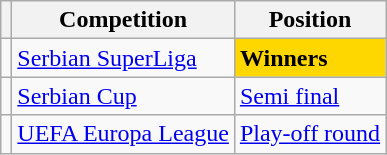<table class="wikitable">
<tr>
<th></th>
<th>Competition</th>
<th>Position</th>
</tr>
<tr>
<td></td>
<td><a href='#'>Serbian SuperLiga</a></td>
<td bgcolor=gold><strong>Winners</strong></td>
</tr>
<tr>
<td></td>
<td><a href='#'>Serbian Cup</a></td>
<td><a href='#'>Semi final</a></td>
</tr>
<tr>
<td></td>
<td><a href='#'>UEFA Europa League</a></td>
<td><a href='#'>Play-off round</a></td>
</tr>
</table>
